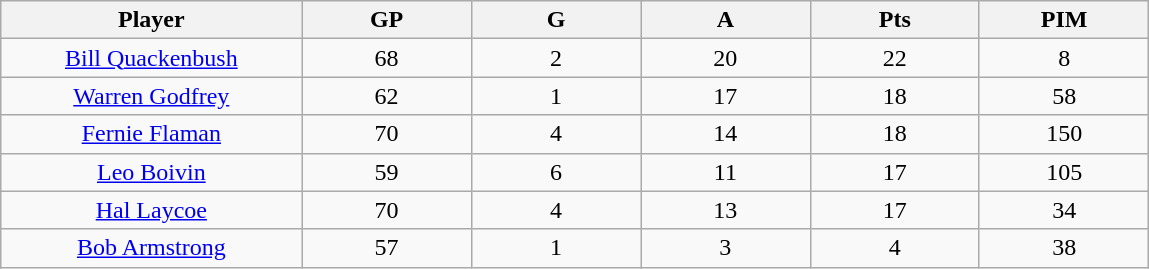<table class="wikitable sortable">
<tr>
<th bgcolor="#DDDDFF" width="16%">Player</th>
<th bgcolor="#DDDDFF" width="9%">GP</th>
<th bgcolor="#DDDDFF" width="9%">G</th>
<th bgcolor="#DDDDFF" width="9%">A</th>
<th bgcolor="#DDDDFF" width="9%">Pts</th>
<th bgcolor="#DDDDFF" width="9%">PIM</th>
</tr>
<tr align="center">
<td><a href='#'>Bill Quackenbush</a></td>
<td>68</td>
<td>2</td>
<td>20</td>
<td>22</td>
<td>8</td>
</tr>
<tr align="center">
<td><a href='#'>Warren Godfrey</a></td>
<td>62</td>
<td>1</td>
<td>17</td>
<td>18</td>
<td>58</td>
</tr>
<tr align="center">
<td><a href='#'>Fernie Flaman</a></td>
<td>70</td>
<td>4</td>
<td>14</td>
<td>18</td>
<td>150</td>
</tr>
<tr align="center">
<td><a href='#'>Leo Boivin</a></td>
<td>59</td>
<td>6</td>
<td>11</td>
<td>17</td>
<td>105</td>
</tr>
<tr align="center">
<td><a href='#'>Hal Laycoe</a></td>
<td>70</td>
<td>4</td>
<td>13</td>
<td>17</td>
<td>34</td>
</tr>
<tr align="center">
<td><a href='#'>Bob Armstrong</a></td>
<td>57</td>
<td>1</td>
<td>3</td>
<td>4</td>
<td>38</td>
</tr>
</table>
